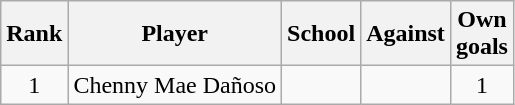<table class="wikitable" style="text-align:center">
<tr>
<th>Rank</th>
<th>Player</th>
<th>School</th>
<th>Against</th>
<th>Own<br>goals</th>
</tr>
<tr>
<td>1</td>
<td align="left"> Chenny Mae Dañoso</td>
<td align="left"></td>
<td align="left"></td>
<td>1</td>
</tr>
</table>
